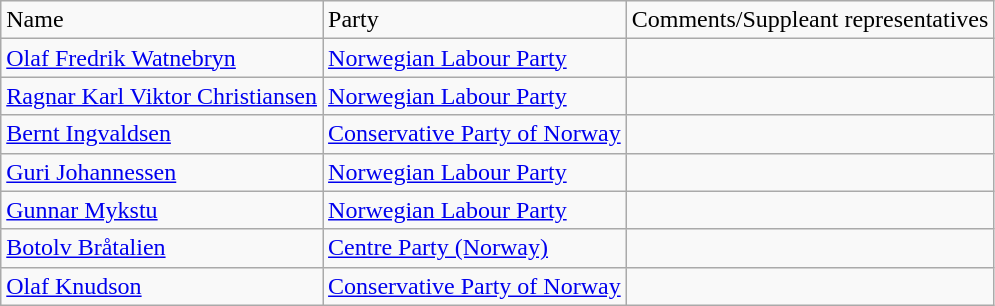<table class="wikitable">
<tr>
<td>Name</td>
<td>Party</td>
<td>Comments/Suppleant representatives</td>
</tr>
<tr>
<td><a href='#'>Olaf Fredrik Watnebryn</a></td>
<td><a href='#'>Norwegian Labour Party</a></td>
<td></td>
</tr>
<tr>
<td><a href='#'>Ragnar Karl Viktor Christiansen</a></td>
<td><a href='#'>Norwegian Labour Party</a></td>
<td></td>
</tr>
<tr>
<td><a href='#'>Bernt Ingvaldsen</a></td>
<td><a href='#'>Conservative Party of Norway</a></td>
<td></td>
</tr>
<tr>
<td><a href='#'>Guri Johannessen</a></td>
<td><a href='#'>Norwegian Labour Party</a></td>
<td></td>
</tr>
<tr>
<td><a href='#'>Gunnar Mykstu</a></td>
<td><a href='#'>Norwegian Labour Party</a></td>
<td></td>
</tr>
<tr>
<td><a href='#'>Botolv Bråtalien</a></td>
<td><a href='#'>Centre Party (Norway)</a></td>
<td></td>
</tr>
<tr>
<td><a href='#'>Olaf Knudson</a></td>
<td><a href='#'>Conservative Party of Norway</a></td>
<td></td>
</tr>
</table>
